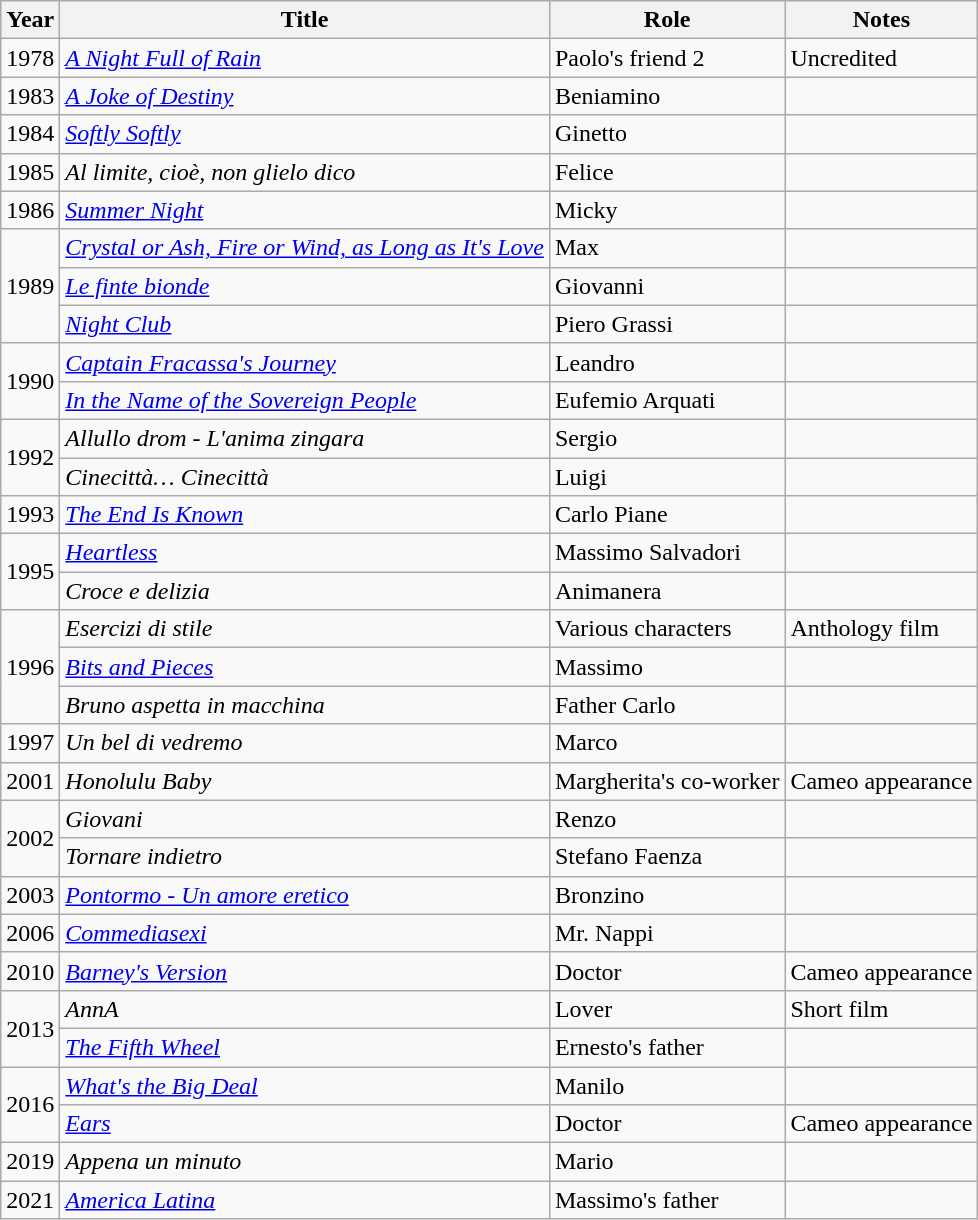<table class="wikitable">
<tr>
<th>Year</th>
<th>Title</th>
<th>Role</th>
<th>Notes</th>
</tr>
<tr>
<td>1978</td>
<td><em><a href='#'>A Night Full of Rain</a></em></td>
<td>Paolo's friend 2</td>
<td>Uncredited</td>
</tr>
<tr>
<td>1983</td>
<td><em><a href='#'>A Joke of Destiny</a></em></td>
<td>Beniamino</td>
<td></td>
</tr>
<tr>
<td>1984</td>
<td><em><a href='#'>Softly Softly</a></em></td>
<td>Ginetto</td>
<td></td>
</tr>
<tr>
<td>1985</td>
<td><em>Al limite, cioè, non glielo dico</em></td>
<td>Felice</td>
<td></td>
</tr>
<tr>
<td>1986</td>
<td><em><a href='#'>Summer Night</a></em></td>
<td>Micky</td>
<td></td>
</tr>
<tr>
<td rowspan="3">1989</td>
<td><em><a href='#'>Crystal or Ash, Fire or Wind, as Long as It's Love</a></em></td>
<td>Max</td>
<td></td>
</tr>
<tr>
<td><em><a href='#'>Le finte bionde</a></em></td>
<td>Giovanni</td>
<td></td>
</tr>
<tr>
<td><em><a href='#'>Night Club</a></em></td>
<td>Piero Grassi</td>
<td></td>
</tr>
<tr>
<td rowspan="2">1990</td>
<td><em><a href='#'>Captain Fracassa's Journey</a></em></td>
<td>Leandro</td>
<td></td>
</tr>
<tr>
<td><em><a href='#'>In the Name of the Sovereign People</a></em></td>
<td>Eufemio Arquati</td>
<td></td>
</tr>
<tr>
<td rowspan="2">1992</td>
<td><em>Allullo drom - L'anima zingara</em></td>
<td>Sergio</td>
<td></td>
</tr>
<tr>
<td><em>Cinecittà… Cinecittà</em></td>
<td>Luigi</td>
<td></td>
</tr>
<tr>
<td>1993</td>
<td><em><a href='#'>The End Is Known</a></em></td>
<td>Carlo Piane</td>
<td></td>
</tr>
<tr>
<td rowspan="2">1995</td>
<td><em><a href='#'>Heartless</a></em></td>
<td>Massimo Salvadori</td>
<td></td>
</tr>
<tr>
<td><em>Croce e delizia</em></td>
<td>Animanera</td>
<td></td>
</tr>
<tr>
<td rowspan="3">1996</td>
<td><em>Esercizi di stile</em></td>
<td>Various characters</td>
<td>Anthology film</td>
</tr>
<tr>
<td><em><a href='#'>Bits and Pieces</a></em></td>
<td>Massimo</td>
<td></td>
</tr>
<tr>
<td><em>Bruno aspetta in macchina</em></td>
<td>Father Carlo</td>
<td></td>
</tr>
<tr>
<td>1997</td>
<td><em>Un bel di vedremo</em></td>
<td>Marco</td>
<td></td>
</tr>
<tr>
<td>2001</td>
<td><em>Honolulu Baby</em></td>
<td>Margherita's co-worker</td>
<td>Cameo appearance</td>
</tr>
<tr>
<td rowspan="2">2002</td>
<td><em>Giovani</em></td>
<td>Renzo</td>
<td></td>
</tr>
<tr>
<td><em>Tornare indietro</em></td>
<td>Stefano Faenza</td>
<td></td>
</tr>
<tr>
<td>2003</td>
<td><em><a href='#'>Pontormo - Un amore eretico</a></em></td>
<td>Bronzino</td>
<td></td>
</tr>
<tr>
<td>2006</td>
<td><em><a href='#'>Commediasexi</a></em></td>
<td>Mr. Nappi</td>
<td></td>
</tr>
<tr>
<td>2010</td>
<td><em><a href='#'>Barney's Version</a></em></td>
<td>Doctor</td>
<td>Cameo appearance</td>
</tr>
<tr>
<td rowspan="2">2013</td>
<td><em>AnnA</em></td>
<td>Lover</td>
<td>Short film</td>
</tr>
<tr>
<td><em><a href='#'>The Fifth Wheel</a></em></td>
<td>Ernesto's father</td>
<td></td>
</tr>
<tr>
<td rowspan="2">2016</td>
<td><em><a href='#'>What's the Big Deal</a></em></td>
<td>Manilo</td>
<td></td>
</tr>
<tr>
<td><em><a href='#'>Ears</a></em></td>
<td>Doctor</td>
<td>Cameo appearance</td>
</tr>
<tr>
<td>2019</td>
<td><em>Appena un minuto</em></td>
<td>Mario</td>
<td></td>
</tr>
<tr>
<td>2021</td>
<td><em><a href='#'>America Latina</a></em></td>
<td>Massimo's father</td>
<td></td>
</tr>
</table>
